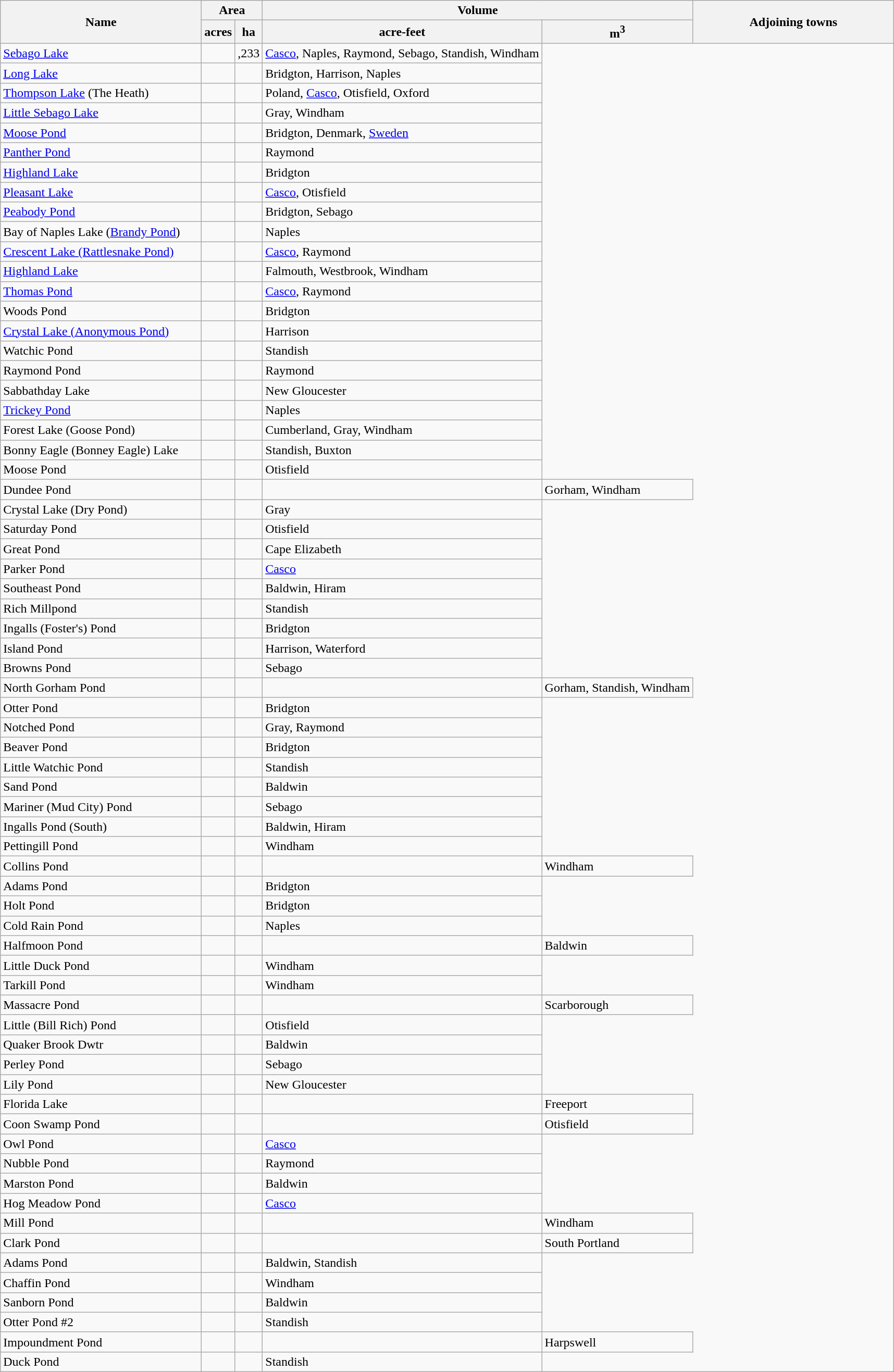<table class="wikitable sortable">
<tr>
<th width="250" rowspan=2>Name</th>
<th width="50"  colspan=2>Area</th>
<th width="50"  colspan=2>Volume</th>
<th width="250" rowspan=2>Adjoining towns</th>
</tr>
<tr>
<th>acres</th>
<th>ha</th>
<th>acre-feet</th>
<th>m<sup>3</sup></th>
</tr>
<tr>
<td><a href='#'>Sebago Lake</a></td>
<td></td>
<td>,233</td>
<td><a href='#'>Casco</a>, Naples, Raymond, Sebago, Standish, Windham</td>
</tr>
<tr>
<td><a href='#'>Long Lake</a></td>
<td></td>
<td></td>
<td>Bridgton, Harrison, Naples</td>
</tr>
<tr>
<td><a href='#'>Thompson Lake</a> (The Heath)</td>
<td></td>
<td></td>
<td>Poland, <a href='#'>Casco</a>, Otisfield, Oxford</td>
</tr>
<tr>
<td><a href='#'>Little Sebago Lake</a></td>
<td></td>
<td></td>
<td>Gray, Windham</td>
</tr>
<tr>
<td><a href='#'>Moose Pond</a></td>
<td></td>
<td></td>
<td>Bridgton, Denmark, <a href='#'>Sweden</a></td>
</tr>
<tr>
<td><a href='#'>Panther Pond</a></td>
<td></td>
<td></td>
<td>Raymond</td>
</tr>
<tr>
<td><a href='#'>Highland Lake</a></td>
<td></td>
<td></td>
<td>Bridgton</td>
</tr>
<tr>
<td><a href='#'>Pleasant Lake</a></td>
<td></td>
<td></td>
<td><a href='#'>Casco</a>, Otisfield</td>
</tr>
<tr>
<td><a href='#'>Peabody Pond</a></td>
<td></td>
<td></td>
<td>Bridgton, Sebago</td>
</tr>
<tr>
<td>Bay of Naples Lake (<a href='#'>Brandy Pond</a>)</td>
<td></td>
<td></td>
<td>Naples</td>
</tr>
<tr>
<td><a href='#'>Crescent Lake (Rattlesnake Pond)</a></td>
<td></td>
<td></td>
<td><a href='#'>Casco</a>, Raymond</td>
</tr>
<tr>
<td><a href='#'>Highland Lake</a></td>
<td></td>
<td></td>
<td>Falmouth, Westbrook, Windham</td>
</tr>
<tr>
<td><a href='#'>Thomas Pond</a></td>
<td></td>
<td></td>
<td><a href='#'>Casco</a>, Raymond</td>
</tr>
<tr>
<td>Woods Pond</td>
<td></td>
<td></td>
<td>Bridgton</td>
</tr>
<tr>
<td><a href='#'>Crystal Lake (Anonymous Pond)</a></td>
<td></td>
<td></td>
<td>Harrison</td>
</tr>
<tr>
<td>Watchic Pond</td>
<td></td>
<td></td>
<td>Standish</td>
</tr>
<tr>
<td>Raymond Pond</td>
<td></td>
<td></td>
<td>Raymond</td>
</tr>
<tr>
<td>Sabbathday Lake</td>
<td></td>
<td></td>
<td>New Gloucester</td>
</tr>
<tr>
<td><a href='#'>Trickey Pond</a></td>
<td></td>
<td></td>
<td>Naples</td>
</tr>
<tr>
<td>Forest Lake (Goose Pond)</td>
<td></td>
<td></td>
<td>Cumberland, Gray, Windham</td>
</tr>
<tr>
<td>Bonny Eagle (Bonney Eagle) Lake</td>
<td></td>
<td></td>
<td>Standish, Buxton</td>
</tr>
<tr>
<td>Moose Pond</td>
<td></td>
<td></td>
<td>Otisfield</td>
</tr>
<tr>
<td>Dundee Pond</td>
<td></td>
<td> </td>
<td> </td>
<td>Gorham, Windham</td>
</tr>
<tr>
<td>Crystal Lake (Dry Pond)</td>
<td></td>
<td></td>
<td>Gray</td>
</tr>
<tr>
<td>Saturday Pond</td>
<td></td>
<td></td>
<td>Otisfield</td>
</tr>
<tr>
<td>Great Pond</td>
<td></td>
<td></td>
<td>Cape Elizabeth</td>
</tr>
<tr>
<td>Parker Pond</td>
<td></td>
<td></td>
<td><a href='#'>Casco</a></td>
</tr>
<tr>
<td>Southeast Pond</td>
<td></td>
<td></td>
<td>Baldwin, Hiram</td>
</tr>
<tr>
<td>Rich Millpond</td>
<td></td>
<td></td>
<td>Standish</td>
</tr>
<tr>
<td>Ingalls (Foster's) Pond</td>
<td></td>
<td></td>
<td>Bridgton</td>
</tr>
<tr>
<td>Island Pond</td>
<td></td>
<td></td>
<td>Harrison, Waterford</td>
</tr>
<tr>
<td>Browns Pond</td>
<td></td>
<td></td>
<td>Sebago</td>
</tr>
<tr>
<td>North Gorham Pond</td>
<td></td>
<td> </td>
<td> </td>
<td>Gorham, Standish, Windham</td>
</tr>
<tr>
<td>Otter Pond</td>
<td></td>
<td></td>
<td>Bridgton</td>
</tr>
<tr>
<td>Notched Pond</td>
<td></td>
<td></td>
<td>Gray, Raymond</td>
</tr>
<tr>
<td>Beaver Pond</td>
<td></td>
<td></td>
<td>Bridgton</td>
</tr>
<tr>
<td>Little Watchic Pond</td>
<td></td>
<td></td>
<td>Standish</td>
</tr>
<tr>
<td>Sand Pond</td>
<td></td>
<td></td>
<td>Baldwin</td>
</tr>
<tr>
<td>Mariner (Mud City) Pond</td>
<td></td>
<td></td>
<td>Sebago</td>
</tr>
<tr>
<td>Ingalls Pond (South)</td>
<td></td>
<td></td>
<td>Baldwin, Hiram</td>
</tr>
<tr>
<td>Pettingill Pond</td>
<td></td>
<td></td>
<td>Windham</td>
</tr>
<tr>
<td>Collins Pond</td>
<td></td>
<td> </td>
<td> </td>
<td>Windham</td>
</tr>
<tr>
<td>Adams Pond</td>
<td></td>
<td></td>
<td>Bridgton</td>
</tr>
<tr>
<td>Holt Pond</td>
<td></td>
<td></td>
<td>Bridgton</td>
</tr>
<tr>
<td>Cold Rain Pond</td>
<td></td>
<td></td>
<td>Naples</td>
</tr>
<tr>
<td>Halfmoon Pond</td>
<td></td>
<td> </td>
<td> </td>
<td>Baldwin</td>
</tr>
<tr>
<td>Little Duck Pond</td>
<td></td>
<td></td>
<td>Windham</td>
</tr>
<tr>
<td>Tarkill Pond</td>
<td></td>
<td></td>
<td>Windham</td>
</tr>
<tr>
<td>Massacre Pond</td>
<td></td>
<td> </td>
<td> </td>
<td>Scarborough</td>
</tr>
<tr>
<td>Little (Bill Rich) Pond</td>
<td></td>
<td></td>
<td>Otisfield</td>
</tr>
<tr>
<td>Quaker Brook Dwtr</td>
<td></td>
<td></td>
<td>Baldwin</td>
</tr>
<tr>
<td>Perley Pond</td>
<td></td>
<td></td>
<td>Sebago</td>
</tr>
<tr>
<td>Lily Pond</td>
<td></td>
<td></td>
<td>New Gloucester</td>
</tr>
<tr>
<td>Florida Lake</td>
<td></td>
<td> </td>
<td> </td>
<td>Freeport</td>
</tr>
<tr>
<td>Coon Swamp Pond</td>
<td></td>
<td> </td>
<td> </td>
<td>Otisfield</td>
</tr>
<tr>
<td>Owl Pond</td>
<td></td>
<td></td>
<td><a href='#'>Casco</a></td>
</tr>
<tr>
<td>Nubble Pond</td>
<td></td>
<td></td>
<td>Raymond</td>
</tr>
<tr>
<td>Marston Pond</td>
<td></td>
<td></td>
<td>Baldwin</td>
</tr>
<tr>
<td>Hog Meadow Pond</td>
<td></td>
<td></td>
<td><a href='#'>Casco</a></td>
</tr>
<tr>
<td>Mill Pond</td>
<td></td>
<td> </td>
<td> </td>
<td>Windham</td>
</tr>
<tr>
<td>Clark Pond</td>
<td></td>
<td> </td>
<td> </td>
<td>South Portland</td>
</tr>
<tr>
<td>Adams Pond</td>
<td></td>
<td></td>
<td>Baldwin, Standish</td>
</tr>
<tr>
<td>Chaffin Pond</td>
<td></td>
<td></td>
<td>Windham</td>
</tr>
<tr>
<td>Sanborn Pond</td>
<td></td>
<td></td>
<td>Baldwin</td>
</tr>
<tr>
<td>Otter Pond #2</td>
<td></td>
<td></td>
<td>Standish</td>
</tr>
<tr>
<td>Impoundment Pond</td>
<td></td>
<td> </td>
<td> </td>
<td>Harpswell</td>
</tr>
<tr>
<td>Duck Pond</td>
<td></td>
<td></td>
<td>Standish</td>
</tr>
</table>
